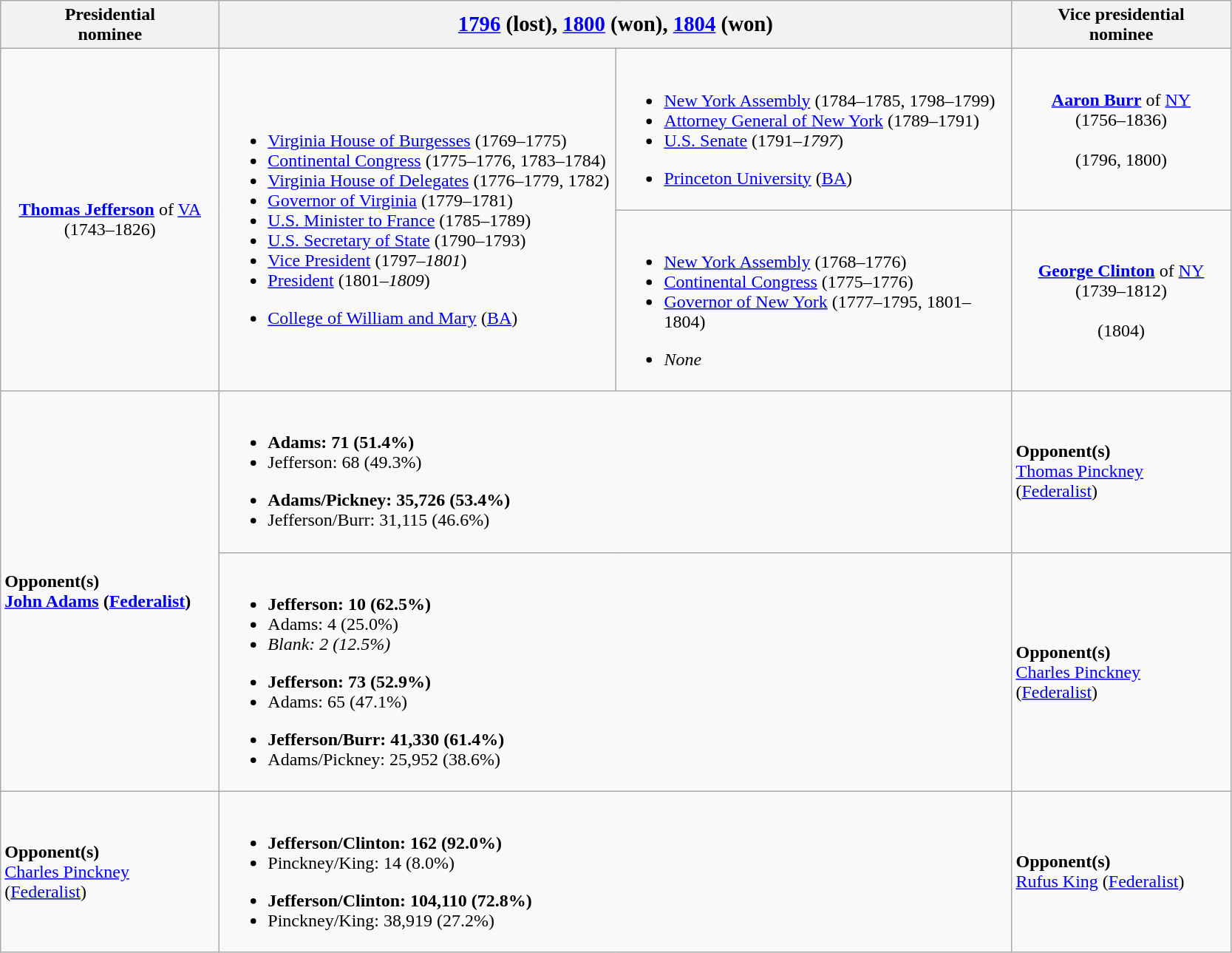<table class="wikitable">
<tr>
<th width=190>Presidential<br>nominee</th>
<th colspan=2><big><a href='#'>1796</a> (lost), <a href='#'>1800</a> (won), <a href='#'>1804</a> (won)</big></th>
<th width=190>Vice presidential<br>nominee</th>
</tr>
<tr>
<td rowspan=2 style="text-align:center;"><strong><a href='#'>Thomas Jefferson</a></strong> of <a href='#'>VA</a><br>(1743–1826)<br></td>
<td rowspan=2 width=350><br><ul><li><a href='#'>Virginia House of Burgesses</a> (1769–1775)</li><li><a href='#'>Continental Congress</a> (1775–1776, 1783–1784)</li><li><a href='#'>Virginia House of Delegates</a> (1776–1779, 1782)</li><li><a href='#'>Governor of Virginia</a> (1779–1781)</li><li><a href='#'>U.S. Minister to France</a> (1785–1789)</li><li><a href='#'>U.S. Secretary of State</a> (1790–1793)</li><li><a href='#'>Vice President</a> (1797–<em>1801</em>)</li><li><a href='#'>President</a> (1801–<em>1809</em>)</li></ul><ul><li><a href='#'>College of William and Mary</a> (<a href='#'>BA</a>)</li></ul></td>
<td width=350><br><ul><li><a href='#'>New York Assembly</a> (1784–1785, 1798–1799)</li><li><a href='#'>Attorney General of New York</a> (1789–1791)</li><li><a href='#'>U.S. Senate</a> (1791–<em>1797</em>)</li></ul><ul><li><a href='#'>Princeton University</a> (<a href='#'>BA</a>)</li></ul></td>
<td style="text-align:center;"><strong><a href='#'>Aaron Burr</a></strong> of <a href='#'>NY</a><br>(1756–1836)<br><br>(1796, 1800)</td>
</tr>
<tr>
<td><br><ul><li><a href='#'>New York Assembly</a> (1768–1776)</li><li><a href='#'>Continental Congress</a> (1775–1776)</li><li><a href='#'>Governor of New York</a> (1777–1795, 1801–1804)</li></ul><ul><li><em>None</em></li></ul></td>
<td style="text-align:center;"><strong><a href='#'>George Clinton</a></strong> of <a href='#'>NY</a><br>(1739–1812)<br><br>(1804)</td>
</tr>
<tr>
<td rowspan=2><strong>Opponent(s)</strong><br><strong><a href='#'>John Adams</a> (<a href='#'>Federalist</a>)</strong></td>
<td colspan=2><br><ul><li><strong>Adams: 71 (51.4%)</strong></li><li>Jefferson: 68 (49.3%)</li></ul><ul><li><strong>Adams/Pickney: 35,726 (53.4%)</strong></li><li>Jefferson/Burr: 31,115 (46.6%)</li></ul></td>
<td><strong>Opponent(s)</strong><br><a href='#'>Thomas Pinckney</a> (<a href='#'>Federalist</a>)</td>
</tr>
<tr>
<td colspan=2><br><ul><li><strong>Jefferson: 10 (62.5%)</strong></li><li>Adams: 4 (25.0%)</li><li><em>Blank: 2 (12.5%)</em></li></ul><ul><li><strong>Jefferson: 73 (52.9%)</strong></li><li>Adams: 65 (47.1%)</li></ul><ul><li><strong>Jefferson/Burr: 41,330 (61.4%)</strong></li><li>Adams/Pickney: 25,952 (38.6%)</li></ul></td>
<td><strong>Opponent(s)</strong><br><a href='#'>Charles Pinckney</a> (<a href='#'>Federalist</a>)</td>
</tr>
<tr>
<td><strong>Opponent(s)</strong><br><a href='#'>Charles Pinckney</a> (<a href='#'>Federalist</a>)</td>
<td colspan=2><br><ul><li><strong>Jefferson/Clinton: 162 (92.0%)</strong></li><li>Pinckney/King: 14 (8.0%)</li></ul><ul><li><strong>Jefferson/Clinton: 104,110 (72.8%)</strong></li><li>Pinckney/King: 38,919 (27.2%)</li></ul></td>
<td><strong>Opponent(s)</strong><br><a href='#'>Rufus King</a> (<a href='#'>Federalist</a>)</td>
</tr>
</table>
